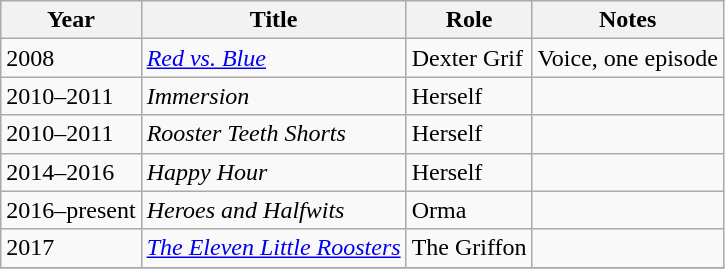<table class="sortable wikitable">
<tr>
<th>Year</th>
<th>Title</th>
<th>Role</th>
<th>Notes</th>
</tr>
<tr>
<td>2008</td>
<td><em><a href='#'>Red vs. Blue</a></em></td>
<td>Dexter Grif</td>
<td>Voice, one episode</td>
</tr>
<tr>
<td>2010–2011</td>
<td><em>Immersion</em></td>
<td>Herself</td>
<td></td>
</tr>
<tr>
<td>2010–2011</td>
<td><em>Rooster Teeth Shorts</em></td>
<td>Herself</td>
<td></td>
</tr>
<tr>
<td>2014–2016</td>
<td><em>Happy Hour</em></td>
<td>Herself</td>
<td></td>
</tr>
<tr>
<td>2016–present</td>
<td><em>Heroes and Halfwits</em></td>
<td>Orma</td>
<td></td>
</tr>
<tr>
<td>2017</td>
<td><em><a href='#'>The Eleven Little Roosters</a></em></td>
<td>The Griffon</td>
<td></td>
</tr>
<tr>
</tr>
</table>
